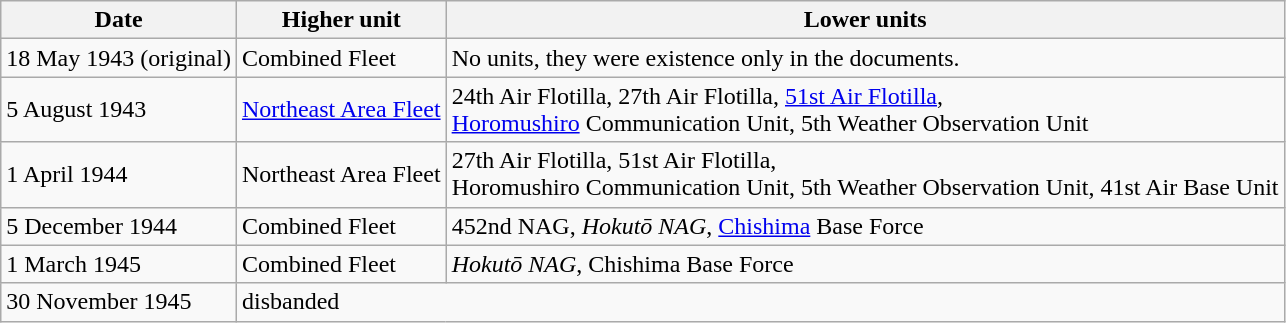<table class="wikitable">
<tr>
<th>Date</th>
<th>Higher unit</th>
<th>Lower units</th>
</tr>
<tr>
<td>18 May 1943 (original)</td>
<td>Combined Fleet</td>
<td>No units, they were existence only in the documents.</td>
</tr>
<tr>
<td>5 August 1943</td>
<td><a href='#'>Northeast Area Fleet</a></td>
<td>24th Air Flotilla, 27th Air Flotilla, <a href='#'>51st Air Flotilla</a>,<br><a href='#'>Horomushiro</a> Communication Unit, 5th Weather Observation Unit</td>
</tr>
<tr>
<td>1 April 1944</td>
<td>Northeast Area Fleet</td>
<td>27th Air Flotilla, 51st Air Flotilla,<br> Horomushiro Communication Unit, 5th Weather Observation Unit, 41st Air Base Unit</td>
</tr>
<tr>
<td>5 December 1944</td>
<td>Combined Fleet</td>
<td>452nd NAG, <em>Hokutō NAG</em>, <a href='#'>Chishima</a> Base Force</td>
</tr>
<tr>
<td>1 March 1945</td>
<td>Combined Fleet</td>
<td><em>Hokutō NAG</em>, Chishima Base Force</td>
</tr>
<tr>
<td>30 November 1945</td>
<td colspan="3">disbanded</td>
</tr>
</table>
